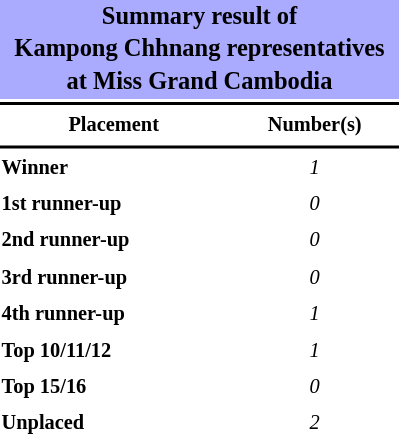<table style="width: 270px; font-size:85%; line-height:1.5em;">
<tr>
<th colspan="2" align="center" style="background:#AAF;"><big>Summary result of<br>Kampong Chhnang representatives<br>at Miss Grand Cambodia</big></th>
</tr>
<tr>
<td colspan="2" style="background:black"></td>
</tr>
<tr>
<th scope="col">Placement</th>
<th scope="col">Number(s)</th>
</tr>
<tr>
<td colspan="2" style="background:black"></td>
</tr>
<tr>
<td align="left"><strong>Winner</strong></td>
<td align="center"><em>1</em></td>
</tr>
<tr>
<td align="left"><strong>1st runner-up</strong></td>
<td align="center"><em>0</em></td>
</tr>
<tr>
<td align="left"><strong>2nd runner-up</strong></td>
<td align="center"><em>0</em></td>
</tr>
<tr>
<td align="left"><strong>3rd runner-up</strong></td>
<td align="center"><em>0</em></td>
</tr>
<tr>
<td align="left"><strong>4th runner-up</strong></td>
<td align="center"><em>1</em></td>
</tr>
<tr>
<td align="left"><strong>Top 10/11/12</strong></td>
<td align="center"><em>1</em></td>
</tr>
<tr>
<td align="left"><strong>Top 15/16</strong></td>
<td align="center"><em>0</em></td>
</tr>
<tr>
<td align="left"><strong>Unplaced</strong></td>
<td align="center"><em>2</em></td>
</tr>
</table>
